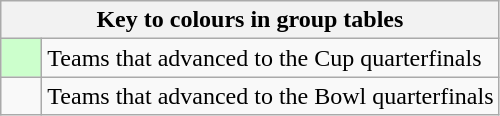<table class="wikitable" style="text-align: center;">
<tr>
<th colspan=2>Key to colours in group tables</th>
</tr>
<tr>
<td style="background:#cfc; width:20px;"></td>
<td align=left>Teams that advanced to the Cup quarterfinals</td>
</tr>
<tr>
<td></td>
<td align=left>Teams that advanced to the Bowl quarterfinals</td>
</tr>
</table>
